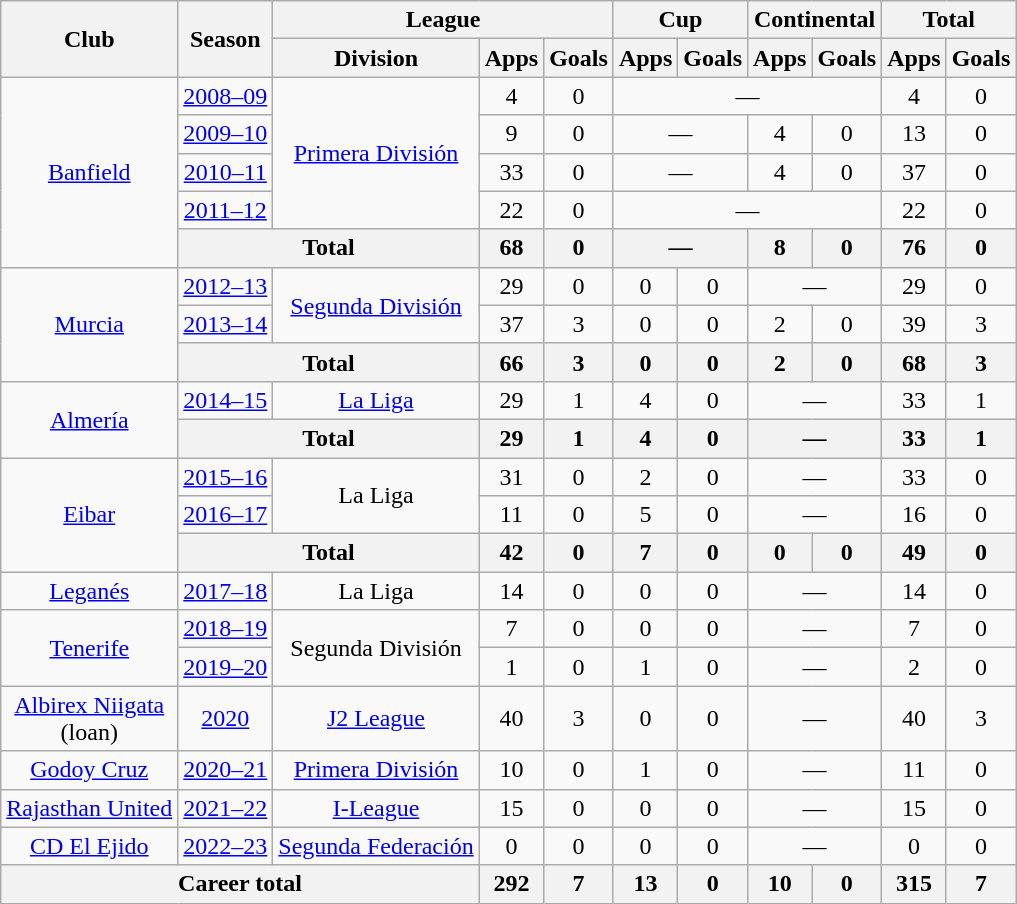<table class="wikitable" style="text-align: center">
<tr>
<th rowspan="2">Club</th>
<th rowspan="2">Season</th>
<th colspan="3">League</th>
<th colspan="2">Cup</th>
<th colspan="2">Continental</th>
<th colspan="2">Total</th>
</tr>
<tr>
<th>Division</th>
<th>Apps</th>
<th>Goals</th>
<th>Apps</th>
<th>Goals</th>
<th>Apps</th>
<th>Goals</th>
<th>Apps</th>
<th>Goals</th>
</tr>
<tr>
<td rowspan=5><a href='#'>Banfield</a></td>
<td><a href='#'>2008–09</a></td>
<td rowspan=4><a href='#'>Primera División</a></td>
<td>4</td>
<td>0</td>
<td colspan=4>—</td>
<td>4</td>
<td>0</td>
</tr>
<tr>
<td><a href='#'>2009–10</a></td>
<td>9</td>
<td>0</td>
<td colspan=2>—</td>
<td>4</td>
<td>0</td>
<td>13</td>
<td>0</td>
</tr>
<tr>
<td><a href='#'>2010–11</a></td>
<td>33</td>
<td>0</td>
<td colspan=2>—</td>
<td>4</td>
<td>0</td>
<td>37</td>
<td>0</td>
</tr>
<tr>
<td><a href='#'>2011–12</a></td>
<td>22</td>
<td>0</td>
<td colspan=4>—</td>
<td>22</td>
<td>0</td>
</tr>
<tr>
<th colspan=2>Total</th>
<th>68</th>
<th>0</th>
<th colspan=2>—</th>
<th>8</th>
<th>0</th>
<th>76</th>
<th>0</th>
</tr>
<tr>
<td rowspan=3><a href='#'>Murcia</a></td>
<td><a href='#'>2012–13</a></td>
<td rowspan=2><a href='#'>Segunda División</a></td>
<td>29</td>
<td>0</td>
<td>0</td>
<td>0</td>
<td colspan=2>—</td>
<td>29</td>
<td>0</td>
</tr>
<tr>
<td><a href='#'>2013–14</a></td>
<td>37</td>
<td>3</td>
<td>0</td>
<td>0</td>
<td>2</td>
<td>0</td>
<td>39</td>
<td>3</td>
</tr>
<tr>
<th colspan=2>Total</th>
<th>66</th>
<th>3</th>
<th>0</th>
<th>0</th>
<th>2</th>
<th>0</th>
<th>68</th>
<th>3</th>
</tr>
<tr>
<td rowspan=2><a href='#'>Almería</a></td>
<td><a href='#'>2014–15</a></td>
<td><a href='#'>La Liga</a></td>
<td>29</td>
<td>1</td>
<td>4</td>
<td>0</td>
<td colspan=2>—</td>
<td>33</td>
<td>1</td>
</tr>
<tr>
<th colspan=2>Total</th>
<th>29</th>
<th>1</th>
<th>4</th>
<th>0</th>
<th colspan=2>—</th>
<th>33</th>
<th>1</th>
</tr>
<tr>
<td rowspan=3><a href='#'>Eibar</a></td>
<td><a href='#'>2015–16</a></td>
<td rowspan=2>La Liga</td>
<td>31</td>
<td>0</td>
<td>2</td>
<td>0</td>
<td colspan=2>—</td>
<td>33</td>
<td>0</td>
</tr>
<tr>
<td><a href='#'>2016–17</a></td>
<td>11</td>
<td>0</td>
<td>5</td>
<td>0</td>
<td colspan=2>—</td>
<td>16</td>
<td>0</td>
</tr>
<tr>
<th colspan=2>Total</th>
<th>42</th>
<th>0</th>
<th>7</th>
<th>0</th>
<th>0</th>
<th>0</th>
<th>49</th>
<th>0</th>
</tr>
<tr>
<td><a href='#'>Leganés</a></td>
<td><a href='#'>2017–18</a></td>
<td>La Liga</td>
<td>14</td>
<td>0</td>
<td>0</td>
<td>0</td>
<td colspan=2>—</td>
<td>14</td>
<td>0</td>
</tr>
<tr>
<td rowspan="2"><a href='#'>Tenerife</a></td>
<td><a href='#'>2018–19</a></td>
<td rowspan="2">Segunda División</td>
<td>7</td>
<td>0</td>
<td>0</td>
<td>0</td>
<td colspan="2">—</td>
<td>7</td>
<td>0</td>
</tr>
<tr>
<td><a href='#'>2019–20</a></td>
<td>1</td>
<td>0</td>
<td>1</td>
<td>0</td>
<td colspan="2">—</td>
<td>2</td>
<td>0</td>
</tr>
<tr>
<td rowspan="1"><a href='#'>Albirex Niigata</a> <br>(loan)</td>
<td><a href='#'>2020</a></td>
<td rowspan="1"><a href='#'>J2 League</a></td>
<td>40</td>
<td>3</td>
<td>0</td>
<td>0</td>
<td colspan="2">—</td>
<td>40</td>
<td>3</td>
</tr>
<tr>
<td rowspan="1"><a href='#'>Godoy Cruz</a></td>
<td><a href='#'>2020–21</a></td>
<td rowspan="1"><a href='#'>Primera División</a></td>
<td>10</td>
<td>0</td>
<td>1</td>
<td>0</td>
<td colspan="2">—</td>
<td>11</td>
<td>0</td>
</tr>
<tr>
<td rowspan="1"><a href='#'>Rajasthan United</a></td>
<td><a href='#'>2021–22</a></td>
<td rowspan="1"><a href='#'>I-League</a></td>
<td>15</td>
<td>0</td>
<td>0</td>
<td>0</td>
<td colspan="2">—</td>
<td>15</td>
<td>0</td>
</tr>
<tr>
<td rowspan="1"><a href='#'>CD El Ejido</a></td>
<td><a href='#'>2022–23</a></td>
<td rowspan="1"><a href='#'>Segunda Federación</a></td>
<td>0</td>
<td>0</td>
<td>0</td>
<td>0</td>
<td colspan="2">—</td>
<td>0</td>
<td>0</td>
</tr>
<tr>
<th colspan="3">Career total</th>
<th>292</th>
<th>7</th>
<th>13</th>
<th>0</th>
<th>10</th>
<th>0</th>
<th>315</th>
<th>7</th>
</tr>
</table>
